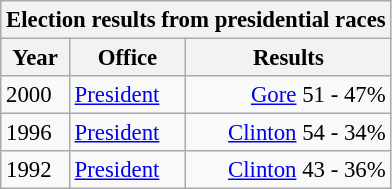<table class="wikitable" style="font-size:95%;">
<tr>
<th colspan="3">Election results from presidential races</th>
</tr>
<tr>
<th>Year</th>
<th>Office</th>
<th>Results</th>
</tr>
<tr>
<td>2000</td>
<td><a href='#'>President</a></td>
<td align="right" ><a href='#'>Gore</a> 51 - 47%</td>
</tr>
<tr>
<td>1996</td>
<td><a href='#'>President</a></td>
<td align="right" ><a href='#'>Clinton</a> 54 - 34%</td>
</tr>
<tr>
<td>1992</td>
<td><a href='#'>President</a></td>
<td align="right" ><a href='#'>Clinton</a> 43 - 36%</td>
</tr>
</table>
